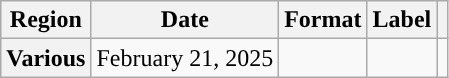<table class="wikitable plainrowheaders">
<tr>
<th scope="col">Region</th>
<th scope="col">Date</th>
<th scope="col">Format</th>
<th scope="col">Label</th>
<th scope="col"></th>
</tr>
<tr>
<th scope="row">Various</th>
<td>February 21, 2025</td>
<td></td>
<td></td>
<td style="text-align:center"></td>
</tr>
</table>
